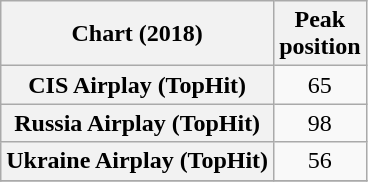<table class="wikitable sortable plainrowheaders" style="text-align:center">
<tr>
<th scope="col">Chart (2018)</th>
<th scope="col">Peak<br>position</th>
</tr>
<tr>
<th scope="row">CIS Airplay (TopHit)</th>
<td>65</td>
</tr>
<tr>
<th scope="row">Russia Airplay (TopHit)</th>
<td>98</td>
</tr>
<tr>
<th scope="row">Ukraine Airplay (TopHit)</th>
<td>56</td>
</tr>
<tr>
</tr>
</table>
